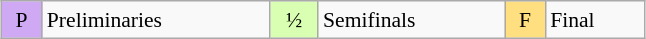<table class="wikitable" style="margin:0.5em auto; font-size:90%; line-height:1.25em;" width=34%;>
<tr>
<td style="background-color:#D0A9F5;text-align:center;">P</td>
<td>Preliminaries</td>
<td style="background-color:#D9FFB2;text-align:center;">½</td>
<td>Semifinals</td>
<td style="background-color:#FFDF80;text-align:center;">F</td>
<td>Final</td>
</tr>
</table>
